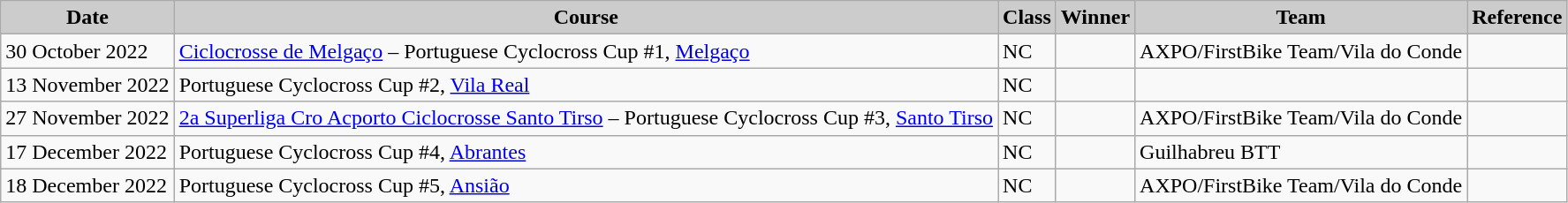<table class="wikitable sortable alternance ">
<tr>
<th scope="col" style="background-color:#CCCCCC;">Date</th>
<th scope="col" style="background-color:#CCCCCC;">Course</th>
<th scope="col" style="background-color:#CCCCCC;">Class</th>
<th scope="col" style="background-color:#CCCCCC;">Winner</th>
<th scope="col" style="background-color:#CCCCCC;">Team</th>
<th scope="col" style="background-color:#CCCCCC;">Reference</th>
</tr>
<tr>
<td>30 October 2022</td>
<td> <a href='#'>Ciclocrosse de Melgaço</a> – Portuguese Cyclocross Cup #1, <a href='#'>Melgaço</a></td>
<td>NC</td>
<td></td>
<td>AXPO/FirstBike Team/Vila do Conde</td>
<td></td>
</tr>
<tr>
<td>13 November 2022</td>
<td> Portuguese Cyclocross Cup #2, <a href='#'>Vila Real</a></td>
<td>NC</td>
<td></td>
<td></td>
<td></td>
</tr>
<tr>
<td>27 November 2022</td>
<td> <a href='#'>2a Superliga Cro Acporto Ciclocrosse Santo Tirso</a> – Portuguese Cyclocross Cup #3, <a href='#'>Santo Tirso</a></td>
<td>NC</td>
<td></td>
<td>AXPO/FirstBike Team/Vila do Conde</td>
<td></td>
</tr>
<tr>
<td>17 December 2022</td>
<td> Portuguese Cyclocross Cup #4, <a href='#'>Abrantes</a></td>
<td>NC</td>
<td></td>
<td>Guilhabreu BTT</td>
<td></td>
</tr>
<tr>
<td>18 December 2022</td>
<td> Portuguese Cyclocross Cup #5, <a href='#'>Ansião</a></td>
<td>NC</td>
<td></td>
<td>AXPO/FirstBike Team/Vila do Conde</td>
<td></td>
</tr>
</table>
